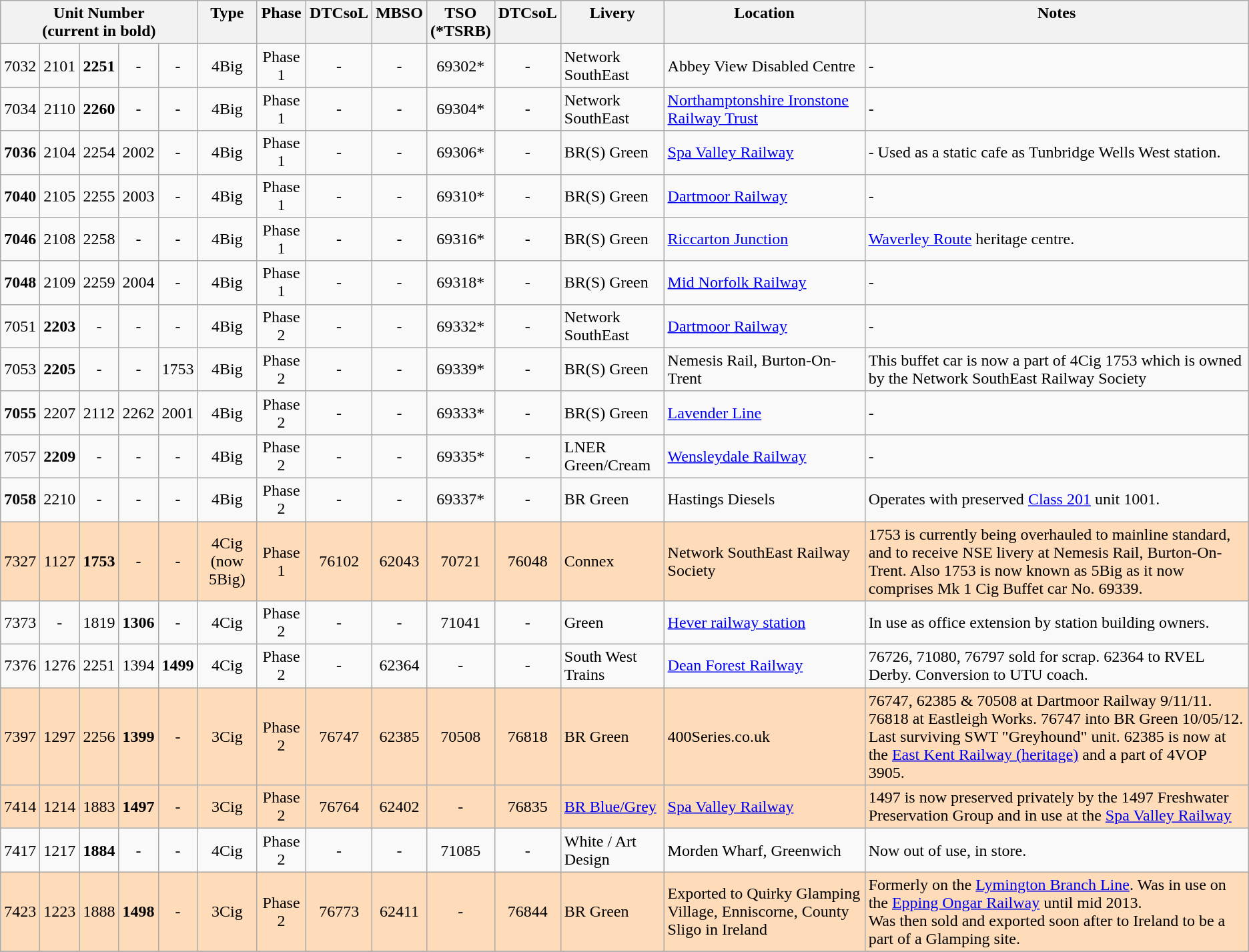<table class="wikitable">
<tr>
<th colspan=5>Unit Number <br>(current in bold)</th>
<th valign="top">Type</th>
<th valign="top">Phase</th>
<th valign="top">DTCsoL</th>
<th valign="top">MBSO</th>
<th valign="top">TSO <br>(*TSRB)</th>
<th valign="top">DTCsoL</th>
<th valign="top" align=left>Livery</th>
<th valign="top" align=left>Location</th>
<th valign="top" align=left>Notes</th>
</tr>
<tr>
<td align=center>7032</td>
<td align=center>2101</td>
<td align=center><strong>2251</strong></td>
<td align=center>-</td>
<td align=center>-</td>
<td align=center>4Big</td>
<td align=center>Phase 1</td>
<td align=center>-</td>
<td align=center>-</td>
<td align=center>69302*</td>
<td align=center>-</td>
<td>Network SouthEast</td>
<td>Abbey View Disabled Centre</td>
<td align=left>-</td>
</tr>
<tr>
<td align=center>7034</td>
<td align=center>2110</td>
<td align=center><strong>2260</strong></td>
<td align=center>-</td>
<td align=center>-</td>
<td align=center>4Big</td>
<td align=center>Phase 1</td>
<td align=center>-</td>
<td align=center>-</td>
<td align=center>69304*</td>
<td align=center>-</td>
<td>Network SouthEast</td>
<td><a href='#'>Northamptonshire Ironstone Railway Trust</a></td>
<td align=left>-</td>
</tr>
<tr>
<td align=center><strong>7036</strong></td>
<td align=center>2104</td>
<td align=center>2254</td>
<td align=center>2002</td>
<td align=center>-</td>
<td align=center>4Big</td>
<td align=center>Phase 1</td>
<td align=center>-</td>
<td align=center>-</td>
<td align=center>69306*</td>
<td align=center>-</td>
<td>BR(S) Green</td>
<td><a href='#'>Spa Valley Railway</a></td>
<td align=left>- Used as a static cafe as Tunbridge Wells West station.</td>
</tr>
<tr>
<td align=center><strong>7040</strong></td>
<td align=center>2105</td>
<td align=center>2255</td>
<td align=center>2003</td>
<td align=center>-</td>
<td align=center>4Big</td>
<td align=center>Phase 1</td>
<td align=center>-</td>
<td align=center>-</td>
<td align=center>69310*</td>
<td align=center>-</td>
<td>BR(S) Green</td>
<td><a href='#'>Dartmoor Railway</a></td>
<td align=left>-</td>
</tr>
<tr>
<td align=center><strong>7046</strong></td>
<td align=center>2108</td>
<td align=center>2258</td>
<td align=center>-</td>
<td align=center>-</td>
<td align=center>4Big</td>
<td align=center>Phase 1</td>
<td align=center>-</td>
<td align=center>-</td>
<td align=center>69316*</td>
<td align=center>-</td>
<td>BR(S) Green</td>
<td><a href='#'>Riccarton Junction</a></td>
<td align=left><a href='#'>Waverley Route</a> heritage centre.</td>
</tr>
<tr>
<td align=center><strong>7048</strong></td>
<td align=center>2109</td>
<td align=center>2259</td>
<td align=center>2004</td>
<td align=center>-</td>
<td align=center>4Big</td>
<td align=center>Phase 1</td>
<td align=center>-</td>
<td align=center>-</td>
<td align=center>69318*</td>
<td align=center>-</td>
<td>BR(S) Green</td>
<td><a href='#'>Mid Norfolk Railway</a></td>
<td align=left>-</td>
</tr>
<tr>
<td align=center>7051</td>
<td align=center><strong>2203</strong></td>
<td align=center>-</td>
<td align=center>-</td>
<td align=center>-</td>
<td align=center>4Big</td>
<td align=center>Phase 2</td>
<td align=center>-</td>
<td align=center>-</td>
<td align=center>69332*</td>
<td align=center>-</td>
<td>Network SouthEast</td>
<td><a href='#'>Dartmoor Railway</a></td>
<td align=left>-</td>
</tr>
<tr>
<td align=center>7053</td>
<td align=center><strong>2205</strong></td>
<td align=center>-</td>
<td align=center>-</td>
<td align=center>1753</td>
<td align=center>4Big</td>
<td align=center>Phase 2</td>
<td align=center>-</td>
<td align=center>-</td>
<td align=center>69339*</td>
<td align=center>-</td>
<td>BR(S) Green</td>
<td>Nemesis Rail, Burton-On-Trent</td>
<td align=left>This buffet car is now a part of 4Cig 1753 which is owned by the Network SouthEast Railway Society</td>
</tr>
<tr>
<td align=center><strong>7055</strong></td>
<td align=center>2207</td>
<td align=center>2112</td>
<td align=center>2262</td>
<td align=center>2001</td>
<td align=center>4Big</td>
<td align=center>Phase 2</td>
<td align=center>-</td>
<td align=center>-</td>
<td align=center>69333*</td>
<td align=center>-</td>
<td>BR(S) Green</td>
<td><a href='#'>Lavender Line</a></td>
<td align=left>-</td>
</tr>
<tr>
<td align=center>7057</td>
<td align=center><strong>2209</strong></td>
<td align=center>-</td>
<td align=center>-</td>
<td align=center>-</td>
<td align=center>4Big</td>
<td align=center>Phase 2</td>
<td align=center>-</td>
<td align=center>-</td>
<td align=center>69335*</td>
<td align=center>-</td>
<td>LNER Green/Cream</td>
<td><a href='#'>Wensleydale Railway</a></td>
<td align=left>-</td>
</tr>
<tr>
<td align=center><strong>7058</strong></td>
<td align=center>2210</td>
<td align=center>-</td>
<td align=center>-</td>
<td align=center>-</td>
<td align=center>4Big</td>
<td align=center>Phase 2</td>
<td align=center>-</td>
<td align=center>-</td>
<td align=center>69337*</td>
<td align=center>-</td>
<td>BR Green</td>
<td>Hastings Diesels</td>
<td align=left>Operates with preserved <a href='#'>Class 201</a> unit 1001.</td>
</tr>
<tr>
<td bgcolor=fedcba align=center>7327</td>
<td bgcolor=fedcba align=center>1127</td>
<td bgcolor=fedcba align=center><strong>1753</strong></td>
<td bgcolor=fedcba align=center>-</td>
<td bgcolor=fedcba align=center>-</td>
<td bgcolor=fedcba align=center>4Cig (now 5Big)</td>
<td bgcolor=fedcba align=center>Phase 1</td>
<td bgcolor=fedcba align=center>76102</td>
<td bgcolor=fedcba align=center>62043</td>
<td bgcolor=fedcba align=center>70721</td>
<td bgcolor=fedcba align=center>76048</td>
<td bgcolor=fedcba>Connex</td>
<td bgcolor=fedcba>Network SouthEast Railway Society</td>
<td bgcolor=fedcba align=left>1753 is currently being overhauled to mainline standard, and to receive NSE livery at Nemesis Rail, Burton-On-Trent. Also 1753 is now known as 5Big as it now comprises Mk 1 Cig Buffet car No. 69339.</td>
</tr>
<tr>
<td align=center>7373</td>
<td align=center>-</td>
<td align=center>1819</td>
<td align=center><strong>1306</strong></td>
<td align=center>-</td>
<td align=center>4Cig</td>
<td align=center>Phase 2</td>
<td align=center>-</td>
<td align=center>-</td>
<td align=center>71041</td>
<td align=center>-</td>
<td>Green</td>
<td><a href='#'>Hever railway station</a></td>
<td align=left>In use as office extension by station building owners.</td>
</tr>
<tr>
<td align=center>7376</td>
<td align=center>1276</td>
<td align=center>2251</td>
<td align=center>1394</td>
<td align=center><strong>1499</strong></td>
<td align=center>4Cig</td>
<td align=center>Phase 2</td>
<td align=center>-</td>
<td align=center>62364</td>
<td align=center>-</td>
<td align=center>-</td>
<td>South West Trains</td>
<td><a href='#'>Dean Forest Railway</a></td>
<td align=left>76726, 71080, 76797 sold for scrap. 62364 to RVEL Derby. Conversion to UTU coach.</td>
</tr>
<tr>
<td bgcolor=fedcba align=center>7397</td>
<td bgcolor=fedcba align=center>1297</td>
<td bgcolor=fedcba align=center>2256</td>
<td bgcolor=fedcba align=center><strong>1399</strong></td>
<td bgcolor=fedcba align=center>-</td>
<td bgcolor=fedcba align=center>3Cig</td>
<td bgcolor=fedcba align=center>Phase 2</td>
<td bgcolor=fedcba align=center>76747</td>
<td bgcolor=fedcba align=center>62385</td>
<td bgcolor=fedcba align=center>70508</td>
<td bgcolor=fedcba align=center>76818</td>
<td bgcolor=fedcba>BR Green</td>
<td bgcolor=fedcba>400Series.co.uk</td>
<td bgcolor=fedcba align=left>76747, 62385 & 70508 at Dartmoor Railway 9/11/11. 76818 at Eastleigh Works. 76747 into BR Green 10/05/12. Last surviving SWT "Greyhound" unit. 62385 is now at the <a href='#'>East Kent Railway (heritage)</a> and a part of 4VOP 3905.</td>
</tr>
<tr>
<td bgcolor=fedcba align=center>7414</td>
<td bgcolor=fedcba align=center>1214</td>
<td bgcolor=fedcba align=center>1883</td>
<td bgcolor=fedcba align=center><strong>1497</strong></td>
<td bgcolor=fedcba align=center>-</td>
<td bgcolor=fedcba align=center>3Cig</td>
<td bgcolor=fedcba align=center>Phase 2</td>
<td bgcolor=fedcba align=center>76764</td>
<td bgcolor=fedcba align=center>62402</td>
<td bgcolor=fedcba align=center>-</td>
<td bgcolor=fedcba align=center>76835</td>
<td bgcolor=fedcba><a href='#'>BR Blue/Grey</a></td>
<td bgcolor=fedcba><a href='#'>Spa Valley Railway</a></td>
<td bgcolor=fedcba align=left>1497 is now preserved privately by the 1497 Freshwater Preservation Group and in use at the <a href='#'>Spa Valley Railway</a></td>
</tr>
<tr>
<td align=center>7417</td>
<td align=center>1217</td>
<td align=center><strong>1884</strong></td>
<td align=center>-</td>
<td align=center>-</td>
<td align=center>4Cig</td>
<td align=center>Phase 2</td>
<td align=center>-</td>
<td align=center>-</td>
<td align=center>71085</td>
<td align=center>-</td>
<td>White / Art Design</td>
<td>Morden Wharf, Greenwich</td>
<td align=left>Now out of use, in store.</td>
</tr>
<tr>
<td bgcolor=fedcba align=center>7423</td>
<td bgcolor=fedcba align=center>1223</td>
<td bgcolor=fedcba align=center>1888</td>
<td bgcolor=fedcba align=center><strong>1498</strong></td>
<td bgcolor=fedcba align=center>-</td>
<td bgcolor=fedcba align=center>3Cig</td>
<td bgcolor=fedcba align=center>Phase 2</td>
<td bgcolor=fedcba align=center>76773</td>
<td bgcolor=fedcba align=center>62411</td>
<td bgcolor=fedcba align=center>-</td>
<td bgcolor=fedcba align=center>76844</td>
<td bgcolor=fedcba>BR Green</td>
<td bgcolor=fedcba>Exported to Quirky Glamping Village, Enniscorne, County Sligo in Ireland</td>
<td bgcolor=fedcba align=left>Formerly on the <a href='#'>Lymington Branch Line</a>. Was in use on the <a href='#'>Epping Ongar Railway</a> until mid 2013. <br>Was then sold and exported soon after to Ireland to be a part of a Glamping site.</td>
</tr>
<tr>
</tr>
</table>
